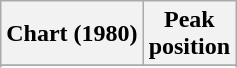<table class="wikitable sortable plainrowheaders">
<tr>
<th>Chart (1980)</th>
<th>Peak<br>position</th>
</tr>
<tr>
</tr>
<tr>
</tr>
<tr>
</tr>
<tr>
</tr>
<tr>
</tr>
</table>
